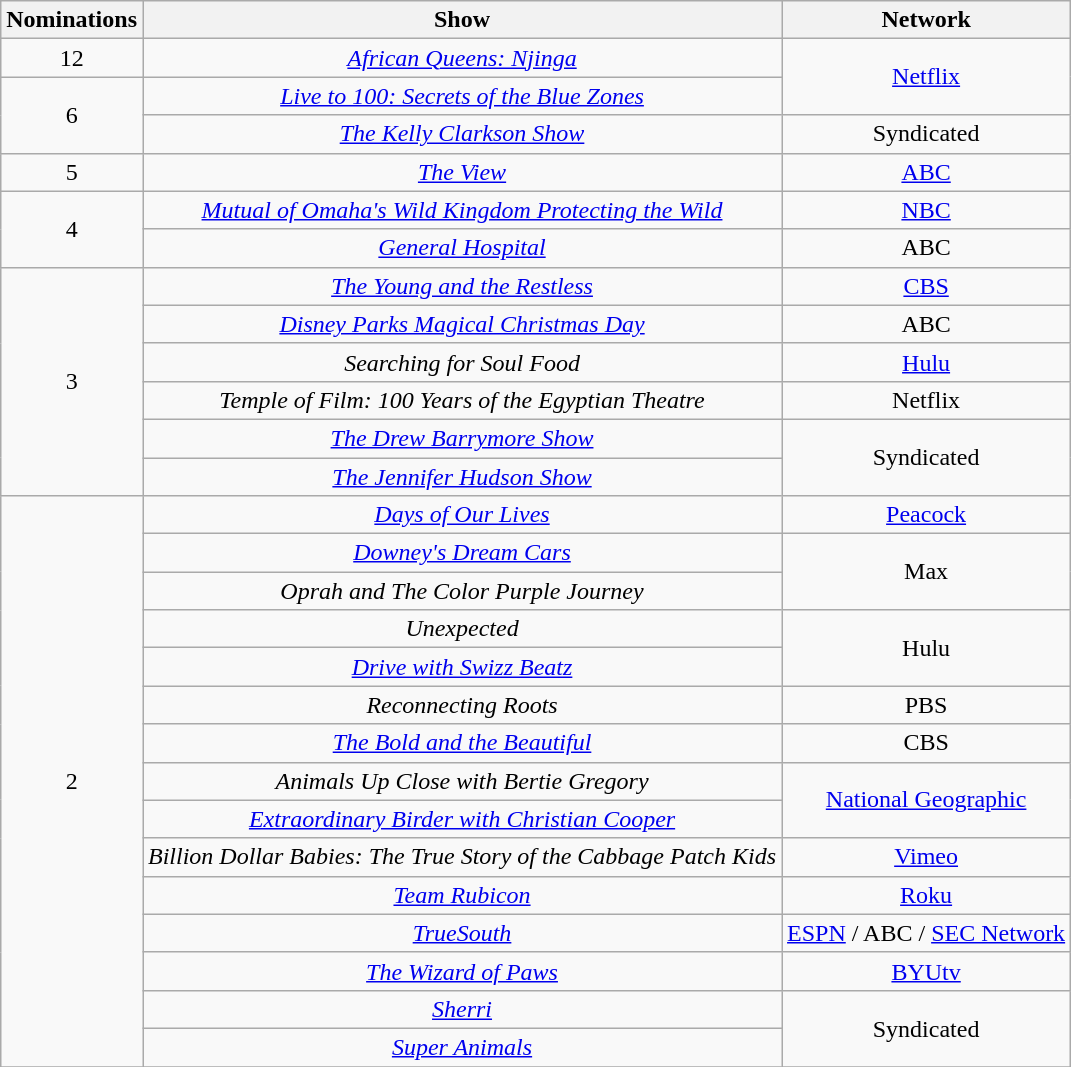<table class="wikitable sortable" style="text-align: center; max-width:70%">
<tr>
<th scope="col">Nominations</th>
<th scope="col">Show</th>
<th scope="col">Network</th>
</tr>
<tr>
<td scope="row" rowspan="1">12</td>
<td><em><a href='#'>African Queens: Njinga</a></em></td>
<td rowspan="2"><a href='#'>Netflix</a></td>
</tr>
<tr>
<td scope="row" rowspan="2">6</td>
<td><em><a href='#'>Live to 100: Secrets of the Blue Zones</a></em></td>
</tr>
<tr>
<td><em><a href='#'>The Kelly Clarkson Show</a></em></td>
<td>Syndicated</td>
</tr>
<tr>
<td scope="row" rowspan="1">5</td>
<td><em><a href='#'>The View</a></em></td>
<td><a href='#'>ABC</a></td>
</tr>
<tr>
<td scope="row" rowspan="2">4</td>
<td><em><a href='#'>Mutual of Omaha's Wild Kingdom Protecting the Wild</a></em></td>
<td><a href='#'>NBC</a></td>
</tr>
<tr>
<td><em><a href='#'>General Hospital</a></em></td>
<td>ABC</td>
</tr>
<tr>
<td scope="row" rowspan="6">3</td>
<td><em><a href='#'>The Young and the Restless</a></em></td>
<td><a href='#'>CBS</a></td>
</tr>
<tr>
<td><em><a href='#'>Disney Parks Magical Christmas Day</a></em></td>
<td>ABC</td>
</tr>
<tr>
<td><em>Searching for Soul Food</em></td>
<td><a href='#'>Hulu</a></td>
</tr>
<tr>
<td><em>Temple of Film: 100 Years of the Egyptian Theatre</em></td>
<td>Netflix</td>
</tr>
<tr>
<td><em><a href='#'>The Drew Barrymore Show</a></em></td>
<td rowspan="2">Syndicated</td>
</tr>
<tr>
<td><em><a href='#'>The Jennifer Hudson Show</a></em></td>
</tr>
<tr>
<td scope="row" rowspan="15">2</td>
<td><em><a href='#'>Days of Our Lives</a></em></td>
<td><a href='#'>Peacock</a></td>
</tr>
<tr>
<td><em><a href='#'>Downey's Dream Cars</a></em></td>
<td rowspan="2">Max</td>
</tr>
<tr>
<td><em>Oprah and The Color Purple Journey</em></td>
</tr>
<tr>
<td><em>Unexpected</em></td>
<td rowspan="2">Hulu</td>
</tr>
<tr>
<td><em><a href='#'>Drive with Swizz Beatz</a></em></td>
</tr>
<tr>
<td><em>Reconnecting Roots</em></td>
<td>PBS</td>
</tr>
<tr>
<td><em><a href='#'>The Bold and the Beautiful</a></em></td>
<td>CBS</td>
</tr>
<tr>
<td><em>Animals Up Close with Bertie Gregory</em></td>
<td rowspan="2"><a href='#'>National Geographic</a></td>
</tr>
<tr>
<td><em><a href='#'>Extraordinary Birder with Christian Cooper</a></em></td>
</tr>
<tr>
<td><em>Billion Dollar Babies: The True Story of the Cabbage Patch Kids</em></td>
<td><a href='#'>Vimeo</a></td>
</tr>
<tr>
<td><em><a href='#'>Team Rubicon</a></em></td>
<td><a href='#'>Roku</a></td>
</tr>
<tr>
<td><em><a href='#'>TrueSouth</a></em></td>
<td><a href='#'>ESPN</a> / ABC / <a href='#'>SEC Network</a></td>
</tr>
<tr>
<td><em><a href='#'>The Wizard of Paws</a></em></td>
<td><a href='#'>BYUtv</a></td>
</tr>
<tr>
<td><em><a href='#'>Sherri</a></em></td>
<td rowspan="2">Syndicated</td>
</tr>
<tr>
<td><em><a href='#'>Super Animals</a></em></td>
</tr>
<tr>
</tr>
</table>
